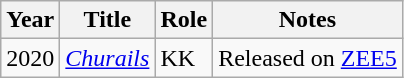<table class="wikitable">
<tr>
<th>Year</th>
<th>Title</th>
<th>Role</th>
<th>Notes</th>
</tr>
<tr>
<td>2020</td>
<td><em><a href='#'>Churails</a></em></td>
<td>KK</td>
<td>Released on <a href='#'>ZEE5</a></td>
</tr>
</table>
